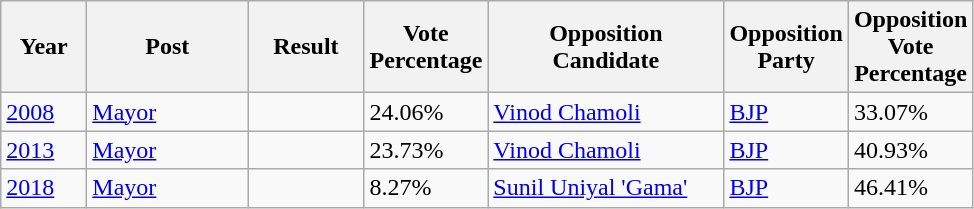<table class="sortable wikitable">
<tr>
<th width=50>Year</th>
<th width=100>Post</th>
<th width=70>Result</th>
<th width=70>Vote Percentage</th>
<th width=150>Opposition Candidate</th>
<th width=70>Opposition Party</th>
<th width=70>Opposition Vote Percentage</th>
</tr>
<tr>
<td><a href='#'>2008</a></td>
<td><a href='#'>Mayor</a></td>
<td></td>
<td>24.06%</td>
<td><a href='#'>Vinod Chamoli</a></td>
<td><a href='#'>BJP</a></td>
<td>33.07%</td>
</tr>
<tr>
<td><a href='#'>2013</a></td>
<td><a href='#'>Mayor</a></td>
<td></td>
<td>23.73%</td>
<td><a href='#'>Vinod Chamoli</a></td>
<td><a href='#'>BJP</a></td>
<td>40.93%</td>
</tr>
<tr>
<td><a href='#'>2018</a></td>
<td><a href='#'>Mayor</a></td>
<td></td>
<td>8.27%</td>
<td><a href='#'>Sunil Uniyal 'Gama'</a></td>
<td><a href='#'>BJP</a></td>
<td>46.41%</td>
</tr>
</table>
